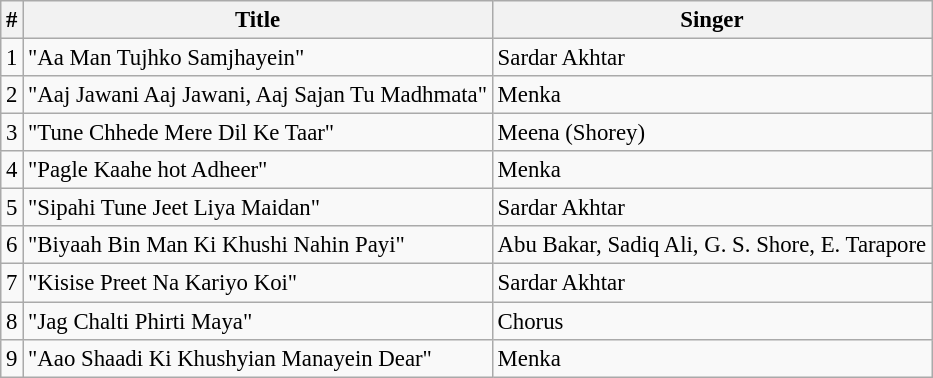<table class="wikitable" style="font-size:95%;">
<tr>
<th>#</th>
<th>Title</th>
<th>Singer</th>
</tr>
<tr>
<td>1</td>
<td>"Aa Man Tujhko Samjhayein"</td>
<td>Sardar Akhtar</td>
</tr>
<tr>
<td>2</td>
<td>"Aaj Jawani Aaj Jawani, Aaj Sajan Tu Madhmata"</td>
<td>Menka</td>
</tr>
<tr>
<td>3</td>
<td>"Tune Chhede Mere Dil Ke Taar"</td>
<td>Meena (Shorey)</td>
</tr>
<tr>
<td>4</td>
<td>"Pagle Kaahe hot Adheer"</td>
<td>Menka</td>
</tr>
<tr>
<td>5</td>
<td>"Sipahi Tune Jeet Liya Maidan"</td>
<td>Sardar Akhtar</td>
</tr>
<tr>
<td>6</td>
<td>"Biyaah Bin Man Ki Khushi Nahin Payi"</td>
<td>Abu Bakar, Sadiq Ali, G. S. Shore, E. Tarapore</td>
</tr>
<tr>
<td>7</td>
<td>"Kisise Preet Na Kariyo Koi"</td>
<td>Sardar Akhtar</td>
</tr>
<tr>
<td>8</td>
<td>"Jag Chalti Phirti Maya"</td>
<td>Chorus</td>
</tr>
<tr>
<td>9</td>
<td>"Aao Shaadi Ki Khushyian Manayein Dear"</td>
<td>Menka</td>
</tr>
</table>
